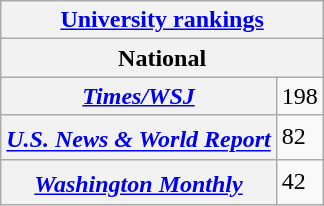<table class="wikitable">
<tr>
<th colspan="2"><a href='#'>University rankings</a></th>
</tr>
<tr>
<th colspan="2">National</th>
</tr>
<tr>
<th><a href='#'><em>Times/WSJ</em></a></th>
<td>198</td>
</tr>
<tr>
<th><em><a href='#'>U.S. News & World Report</a></em><sup></sup></th>
<td>82</td>
</tr>
<tr>
<th><em><a href='#'>Washington Monthly</a></em><sup></sup></th>
<td>42</td>
</tr>
</table>
